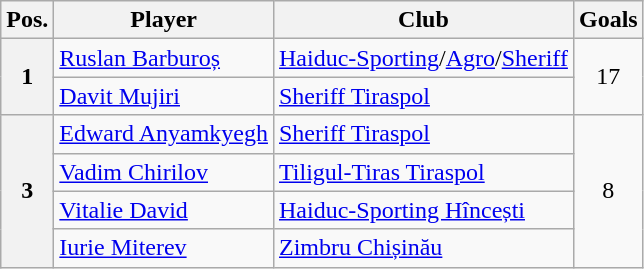<table class="wikitable">
<tr>
<th>Pos.</th>
<th>Player</th>
<th>Club</th>
<th>Goals</th>
</tr>
<tr>
<th rowspan=2 align=center>1</th>
<td> <a href='#'>Ruslan Barburoș</a></td>
<td><a href='#'>Haiduc-Sporting</a>/<a href='#'>Agro</a>/<a href='#'>Sheriff</a></td>
<td rowspan=2 align=center>17</td>
</tr>
<tr>
<td> <a href='#'>Davit Mujiri</a></td>
<td><a href='#'>Sheriff Tiraspol</a></td>
</tr>
<tr>
<th rowspan=4 align=center>3</th>
<td> <a href='#'>Edward Anyamkyegh</a></td>
<td><a href='#'>Sheriff Tiraspol</a></td>
<td rowspan=4 align=center>8</td>
</tr>
<tr>
<td> <a href='#'>Vadim Chirilov</a></td>
<td><a href='#'>Tiligul-Tiras Tiraspol</a></td>
</tr>
<tr>
<td> <a href='#'>Vitalie David</a></td>
<td><a href='#'>Haiduc-Sporting Hîncești</a></td>
</tr>
<tr>
<td> <a href='#'>Iurie Miterev</a></td>
<td><a href='#'>Zimbru Chișinău</a></td>
</tr>
</table>
